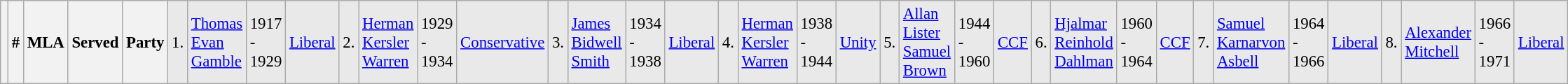<table class="wikitable" style="font-size: 95%; clear:both">
<tr style="background-color:#E9E9E9">
<th></th>
<th style="width: 25px">#</th>
<th style="width: 180px">MLA</th>
<th style="width: 80px">Served</th>
<th style="width: 150px">Party<br></th>
<td>1.</td>
<td><a href='#'>Thomas Evan Gamble</a></td>
<td>1917 - 1929</td>
<td><a href='#'>Liberal</a><br></td>
<td>2.</td>
<td><a href='#'>Herman Kersler Warren</a></td>
<td>1929 - 1934</td>
<td><a href='#'>Conservative</a><br></td>
<td>3.</td>
<td><a href='#'>James Bidwell Smith</a></td>
<td>1934 - 1938</td>
<td><a href='#'>Liberal</a><br></td>
<td>4.</td>
<td><a href='#'>Herman Kersler Warren</a></td>
<td>1938 - 1944</td>
<td><a href='#'>Unity</a><br></td>
<td>5.</td>
<td><a href='#'>Allan Lister Samuel Brown</a></td>
<td>1944 - 1960</td>
<td><a href='#'>CCF</a><br></td>
<td>6.</td>
<td><a href='#'>Hjalmar Reinhold Dahlman</a></td>
<td>1960 - 1964</td>
<td><a href='#'>CCF</a><br></td>
<td>7.</td>
<td><a href='#'>Samuel Karnarvon Asbell</a></td>
<td>1964 - 1966</td>
<td><a href='#'>Liberal</a><br></td>
<td>8.</td>
<td><a href='#'>Alexander Mitchell</a></td>
<td>1966 - 1971</td>
<td><a href='#'>Liberal</a></td>
</tr>
</table>
